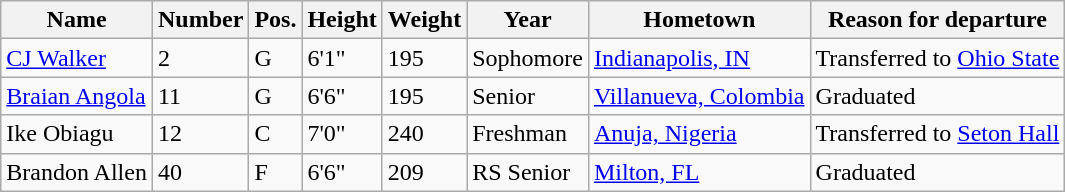<table class="wikitable sortable" border="1">
<tr>
<th>Name</th>
<th>Number</th>
<th>Pos.</th>
<th>Height</th>
<th>Weight</th>
<th>Year</th>
<th>Hometown</th>
<th class="unsortable">Reason for departure</th>
</tr>
<tr>
<td><a href='#'>CJ Walker</a></td>
<td>2</td>
<td>G</td>
<td>6'1"</td>
<td>195</td>
<td>Sophomore</td>
<td><a href='#'>Indianapolis, IN</a></td>
<td>Transferred to <a href='#'>Ohio State</a></td>
</tr>
<tr>
<td><a href='#'>Braian Angola</a></td>
<td>11</td>
<td>G</td>
<td>6'6"</td>
<td>195</td>
<td>Senior</td>
<td><a href='#'>Villanueva, Colombia</a></td>
<td>Graduated</td>
</tr>
<tr>
<td>Ike Obiagu</td>
<td>12</td>
<td>C</td>
<td>7'0"</td>
<td>240</td>
<td>Freshman</td>
<td><a href='#'>Anuja, Nigeria</a></td>
<td>Transferred to <a href='#'>Seton Hall</a></td>
</tr>
<tr>
<td>Brandon Allen</td>
<td>40</td>
<td>F</td>
<td>6'6"</td>
<td>209</td>
<td>RS Senior</td>
<td><a href='#'>Milton, FL</a></td>
<td>Graduated</td>
</tr>
</table>
